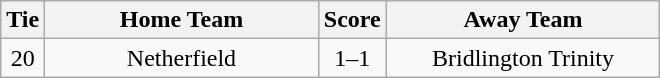<table class="wikitable" style="text-align:center;">
<tr>
<th width=20>Tie</th>
<th width=175>Home Team</th>
<th width=20>Score</th>
<th width=175>Away Team</th>
</tr>
<tr>
<td>20</td>
<td>Netherfield</td>
<td>1–1</td>
<td>Bridlington Trinity</td>
</tr>
</table>
